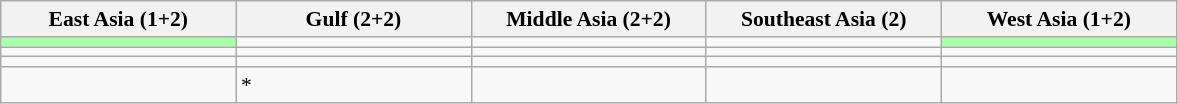<table class=wikitable style="font-size:90%;">
<tr>
<th width=150>East Asia (1+2)</th>
<th width=150>Gulf (2+2)</th>
<th width=150>Middle Asia (2+2)</th>
<th width=150>Southeast Asia (2)</th>
<th width=150>West Asia (1+2)</th>
</tr>
<tr>
<td bgcolor="#aaffaa"></td>
<td></td>
<td></td>
<td></td>
<td bgcolor="#aaffaa"></td>
</tr>
<tr>
<td></td>
<td></td>
<td></td>
<td></td>
<td></td>
</tr>
<tr>
<td></td>
<td></td>
<td></td>
<td></td>
<td></td>
</tr>
<tr>
<td></td>
<td><s></s> *</td>
<td></td>
<td></td>
<td></td>
</tr>
</table>
